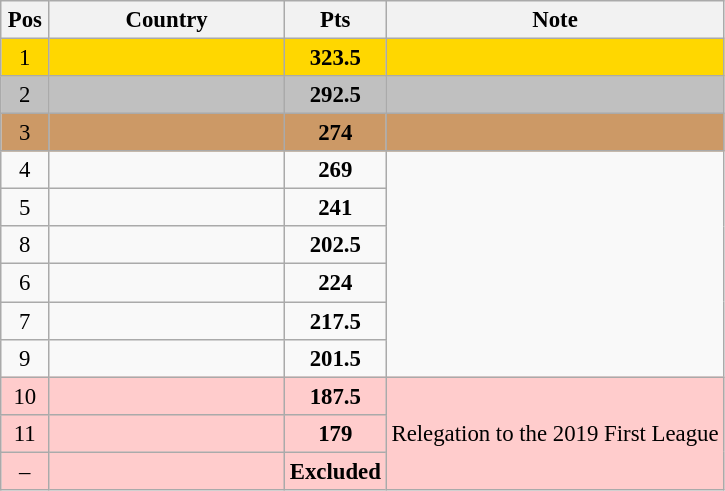<table class="wikitable" style="text-align: center; font-size:95%">
<tr>
<th width="25">Pos</th>
<th width="150">Country</th>
<th width="25">Pts</th>
<th>Note</th>
</tr>
<tr style="background:gold;">
<td>1</td>
<td align="left"><strong></strong></td>
<td><strong>323.5</strong></td>
<td></td>
</tr>
<tr style="background:silver;">
<td>2</td>
<td align="left"><strong></strong></td>
<td><strong>292.5</strong></td>
<td></td>
</tr>
<tr style="background:#c96;">
<td>3</td>
<td align="left"><strong></strong></td>
<td><strong>274</strong></td>
<td></td>
</tr>
<tr>
<td>4</td>
<td align="left"><strong></strong></td>
<td><strong>269</strong></td>
</tr>
<tr>
<td>5</td>
<td align="left"><strong></strong></td>
<td><strong>241</strong></td>
</tr>
<tr>
<td>8</td>
<td align="left"><strong></strong></td>
<td><strong>202.5</strong></td>
</tr>
<tr>
<td>6</td>
<td align="left"><strong></strong></td>
<td><strong>224</strong></td>
</tr>
<tr>
<td>7</td>
<td align="left"><strong></strong></td>
<td><strong>217.5</strong></td>
</tr>
<tr>
<td>9</td>
<td align="left"><strong></strong></td>
<td><strong>201.5</strong></td>
</tr>
<tr bgcolor=ffcccc>
<td>10</td>
<td align="left"><strong></strong></td>
<td><strong>187.5</strong></td>
<td rowspan=3>Relegation to the 2019 First League</td>
</tr>
<tr bgcolor=ffcccc>
<td>11</td>
<td align="left"><strong></strong></td>
<td><strong>179</strong></td>
</tr>
<tr bgcolor=ffcccc>
<td>–</td>
<td align="left"><strong></strong></td>
<td><strong>Excluded</strong></td>
</tr>
</table>
